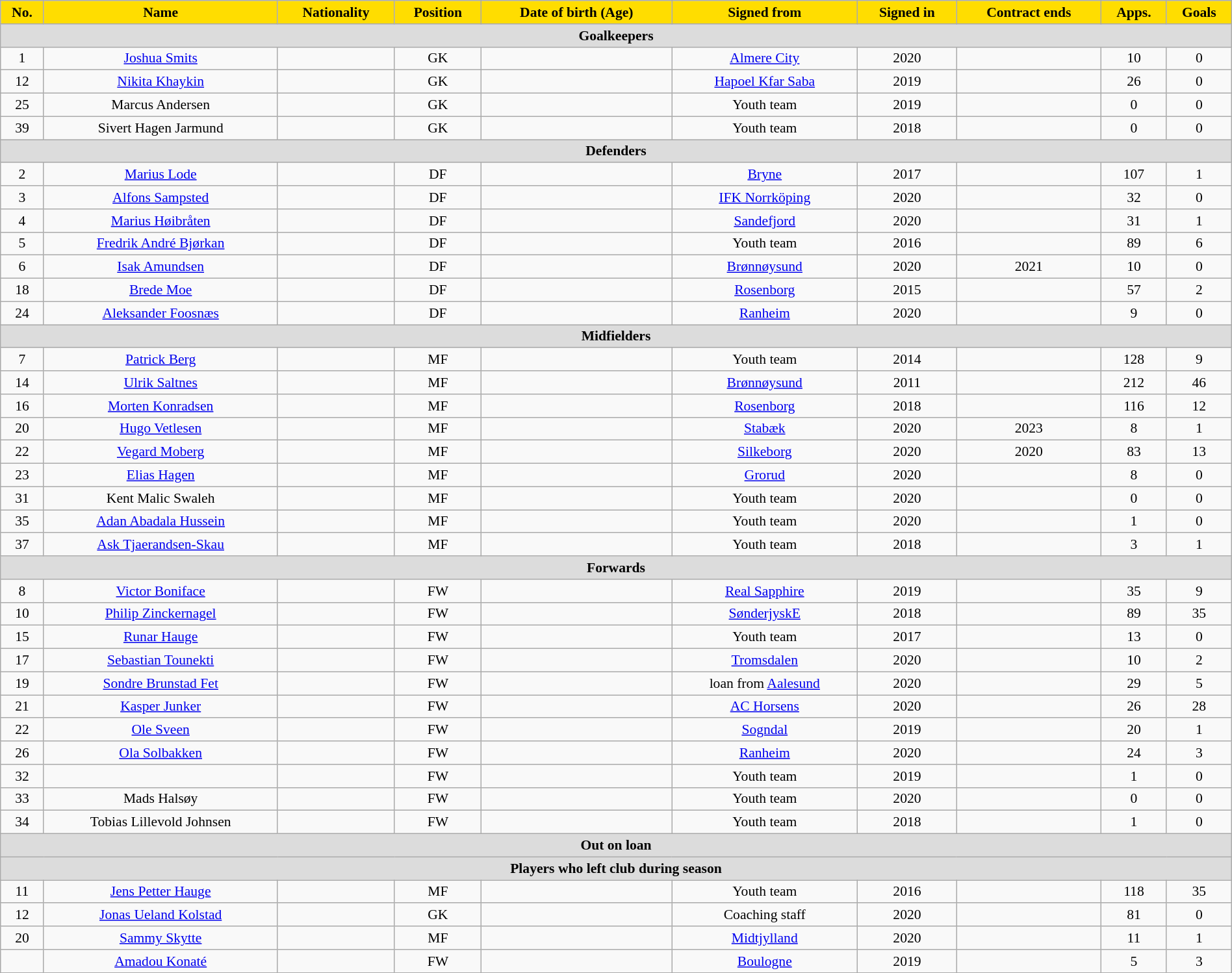<table class="wikitable"  style="text-align:center; font-size:90%; width:100%;">
<tr>
<th style="background:#FFDD00; color:black; text-align:center;">No.</th>
<th style="background:#FFDD00; color:black; text-align:center;">Name</th>
<th style="background:#FFDD00; color:black; text-align:center;">Nationality</th>
<th style="background:#FFDD00; color:black; text-align:center;">Position</th>
<th style="background:#FFDD00; color:black; text-align:center;">Date of birth (Age)</th>
<th style="background:#FFDD00; color:black; text-align:center;">Signed from</th>
<th style="background:#FFDD00; color:black; text-align:center;">Signed in</th>
<th style="background:#FFDD00; color:black; text-align:center;">Contract ends</th>
<th style="background:#FFDD00; color:black; text-align:center;">Apps.</th>
<th style="background:#FFDD00; color:black; text-align:center;">Goals</th>
</tr>
<tr>
<th colspan="11"  style="background:#dcdcdc; text-align:center;">Goalkeepers</th>
</tr>
<tr>
<td>1</td>
<td><a href='#'>Joshua Smits</a></td>
<td></td>
<td>GK</td>
<td></td>
<td><a href='#'>Almere City</a></td>
<td>2020</td>
<td></td>
<td>10</td>
<td>0</td>
</tr>
<tr>
<td>12</td>
<td><a href='#'>Nikita Khaykin</a></td>
<td></td>
<td>GK</td>
<td></td>
<td><a href='#'>Hapoel Kfar Saba</a></td>
<td>2019</td>
<td></td>
<td>26</td>
<td>0</td>
</tr>
<tr>
<td>25</td>
<td>Marcus Andersen</td>
<td></td>
<td>GK</td>
<td></td>
<td>Youth team</td>
<td>2019</td>
<td></td>
<td>0</td>
<td>0</td>
</tr>
<tr>
<td>39</td>
<td>Sivert Hagen Jarmund</td>
<td></td>
<td>GK</td>
<td></td>
<td>Youth team</td>
<td>2018</td>
<td></td>
<td>0</td>
<td>0</td>
</tr>
<tr>
<th colspan="11"  style="background:#dcdcdc; text-align:center;">Defenders</th>
</tr>
<tr>
<td>2</td>
<td><a href='#'>Marius Lode</a></td>
<td></td>
<td>DF</td>
<td></td>
<td><a href='#'>Bryne</a></td>
<td>2017</td>
<td></td>
<td>107</td>
<td>1</td>
</tr>
<tr>
<td>3</td>
<td><a href='#'>Alfons Sampsted</a></td>
<td></td>
<td>DF</td>
<td></td>
<td><a href='#'>IFK Norrköping</a></td>
<td>2020</td>
<td></td>
<td>32</td>
<td>0</td>
</tr>
<tr>
<td>4</td>
<td><a href='#'>Marius Høibråten</a></td>
<td></td>
<td>DF</td>
<td></td>
<td><a href='#'>Sandefjord</a></td>
<td>2020</td>
<td></td>
<td>31</td>
<td>1</td>
</tr>
<tr>
<td>5</td>
<td><a href='#'>Fredrik André Bjørkan</a></td>
<td></td>
<td>DF</td>
<td></td>
<td>Youth team</td>
<td>2016</td>
<td></td>
<td>89</td>
<td>6</td>
</tr>
<tr>
<td>6</td>
<td><a href='#'>Isak Amundsen</a></td>
<td></td>
<td>DF</td>
<td></td>
<td><a href='#'>Brønnøysund</a></td>
<td>2020</td>
<td>2021</td>
<td>10</td>
<td>0</td>
</tr>
<tr>
<td>18</td>
<td><a href='#'>Brede Moe</a></td>
<td></td>
<td>DF</td>
<td></td>
<td><a href='#'>Rosenborg</a></td>
<td>2015</td>
<td></td>
<td>57</td>
<td>2</td>
</tr>
<tr>
<td>24</td>
<td><a href='#'>Aleksander Foosnæs</a></td>
<td></td>
<td>DF</td>
<td></td>
<td><a href='#'>Ranheim</a></td>
<td>2020</td>
<td></td>
<td>9</td>
<td>0</td>
</tr>
<tr>
<th colspan="11"  style="background:#dcdcdc; text-align:center;">Midfielders</th>
</tr>
<tr>
<td>7</td>
<td><a href='#'>Patrick Berg</a></td>
<td></td>
<td>MF</td>
<td></td>
<td>Youth team</td>
<td>2014</td>
<td></td>
<td>128</td>
<td>9</td>
</tr>
<tr>
<td>14</td>
<td><a href='#'>Ulrik Saltnes</a></td>
<td></td>
<td>MF</td>
<td></td>
<td><a href='#'>Brønnøysund</a></td>
<td>2011</td>
<td></td>
<td>212</td>
<td>46</td>
</tr>
<tr>
<td>16</td>
<td><a href='#'>Morten Konradsen</a></td>
<td></td>
<td>MF</td>
<td></td>
<td><a href='#'>Rosenborg</a></td>
<td>2018</td>
<td></td>
<td>116</td>
<td>12</td>
</tr>
<tr>
<td>20</td>
<td><a href='#'>Hugo Vetlesen</a></td>
<td></td>
<td>MF</td>
<td></td>
<td><a href='#'>Stabæk</a></td>
<td>2020</td>
<td>2023</td>
<td>8</td>
<td>1</td>
</tr>
<tr>
<td>22</td>
<td><a href='#'>Vegard Moberg</a></td>
<td></td>
<td>MF</td>
<td></td>
<td><a href='#'>Silkeborg</a></td>
<td>2020</td>
<td>2020</td>
<td>83</td>
<td>13</td>
</tr>
<tr>
<td>23</td>
<td><a href='#'>Elias Hagen</a></td>
<td></td>
<td>MF</td>
<td></td>
<td><a href='#'>Grorud</a></td>
<td>2020</td>
<td></td>
<td>8</td>
<td>0</td>
</tr>
<tr>
<td>31</td>
<td>Kent Malic Swaleh</td>
<td></td>
<td>MF</td>
<td></td>
<td>Youth team</td>
<td>2020</td>
<td></td>
<td>0</td>
<td>0</td>
</tr>
<tr>
<td>35</td>
<td><a href='#'>Adan Abadala Hussein</a></td>
<td></td>
<td>MF</td>
<td></td>
<td>Youth team</td>
<td>2020</td>
<td></td>
<td>1</td>
<td>0</td>
</tr>
<tr>
<td>37</td>
<td><a href='#'>Ask Tjaerandsen-Skau</a></td>
<td></td>
<td>MF</td>
<td></td>
<td>Youth team</td>
<td>2018</td>
<td></td>
<td>3</td>
<td>1</td>
</tr>
<tr>
<th colspan="11"  style="background:#dcdcdc; text-align:center;">Forwards</th>
</tr>
<tr>
<td>8</td>
<td><a href='#'>Victor Boniface</a></td>
<td></td>
<td>FW</td>
<td></td>
<td><a href='#'>Real Sapphire</a></td>
<td>2019</td>
<td></td>
<td>35</td>
<td>9</td>
</tr>
<tr>
<td>10</td>
<td><a href='#'>Philip Zinckernagel</a></td>
<td></td>
<td>FW</td>
<td></td>
<td><a href='#'>SønderjyskE</a></td>
<td>2018</td>
<td></td>
<td>89</td>
<td>35</td>
</tr>
<tr>
<td>15</td>
<td><a href='#'>Runar Hauge</a></td>
<td></td>
<td>FW</td>
<td></td>
<td>Youth team</td>
<td>2017</td>
<td></td>
<td>13</td>
<td>0</td>
</tr>
<tr>
<td>17</td>
<td><a href='#'>Sebastian Tounekti</a></td>
<td></td>
<td>FW</td>
<td></td>
<td><a href='#'>Tromsdalen</a></td>
<td>2020</td>
<td></td>
<td>10</td>
<td>2</td>
</tr>
<tr>
<td>19</td>
<td><a href='#'>Sondre Brunstad Fet</a></td>
<td></td>
<td>FW</td>
<td></td>
<td>loan from <a href='#'>Aalesund</a></td>
<td>2020</td>
<td></td>
<td>29</td>
<td>5</td>
</tr>
<tr>
<td>21</td>
<td><a href='#'>Kasper Junker</a></td>
<td></td>
<td>FW</td>
<td></td>
<td><a href='#'>AC Horsens</a></td>
<td>2020</td>
<td></td>
<td>26</td>
<td>28</td>
</tr>
<tr>
<td>22</td>
<td><a href='#'>Ole Sveen</a></td>
<td></td>
<td>FW</td>
<td></td>
<td><a href='#'>Sogndal</a></td>
<td>2019</td>
<td></td>
<td>20</td>
<td>1</td>
</tr>
<tr>
<td>26</td>
<td><a href='#'>Ola Solbakken</a></td>
<td></td>
<td>FW</td>
<td></td>
<td><a href='#'>Ranheim</a></td>
<td>2020</td>
<td></td>
<td>24</td>
<td>3</td>
</tr>
<tr>
<td>32</td>
<td></td>
<td></td>
<td>FW</td>
<td></td>
<td>Youth team</td>
<td>2019</td>
<td></td>
<td>1</td>
<td>0</td>
</tr>
<tr>
<td>33</td>
<td>Mads Halsøy</td>
<td></td>
<td>FW</td>
<td></td>
<td>Youth team</td>
<td>2020</td>
<td></td>
<td>0</td>
<td>0</td>
</tr>
<tr>
<td>34</td>
<td>Tobias Lillevold Johnsen</td>
<td></td>
<td>FW</td>
<td></td>
<td>Youth team</td>
<td>2018</td>
<td></td>
<td>1</td>
<td>0</td>
</tr>
<tr>
<th colspan="11"  style="background:#dcdcdc; text-align:center;">Out on loan</th>
</tr>
<tr>
<th colspan="11"  style="background:#dcdcdc; text-align:center;">Players who left club during season</th>
</tr>
<tr>
<td>11</td>
<td><a href='#'>Jens Petter Hauge</a></td>
<td></td>
<td>MF</td>
<td></td>
<td>Youth team</td>
<td>2016</td>
<td></td>
<td>118</td>
<td>35</td>
</tr>
<tr>
<td>12</td>
<td><a href='#'>Jonas Ueland Kolstad</a></td>
<td></td>
<td>GK</td>
<td></td>
<td>Coaching staff</td>
<td>2020</td>
<td></td>
<td>81</td>
<td>0</td>
</tr>
<tr>
<td>20</td>
<td><a href='#'>Sammy Skytte</a></td>
<td></td>
<td>MF</td>
<td></td>
<td><a href='#'>Midtjylland</a></td>
<td>2020</td>
<td></td>
<td>11</td>
<td>1</td>
</tr>
<tr>
<td></td>
<td><a href='#'>Amadou Konaté</a></td>
<td></td>
<td>FW</td>
<td></td>
<td><a href='#'>Boulogne</a></td>
<td>2019</td>
<td></td>
<td>5</td>
<td>3</td>
</tr>
</table>
